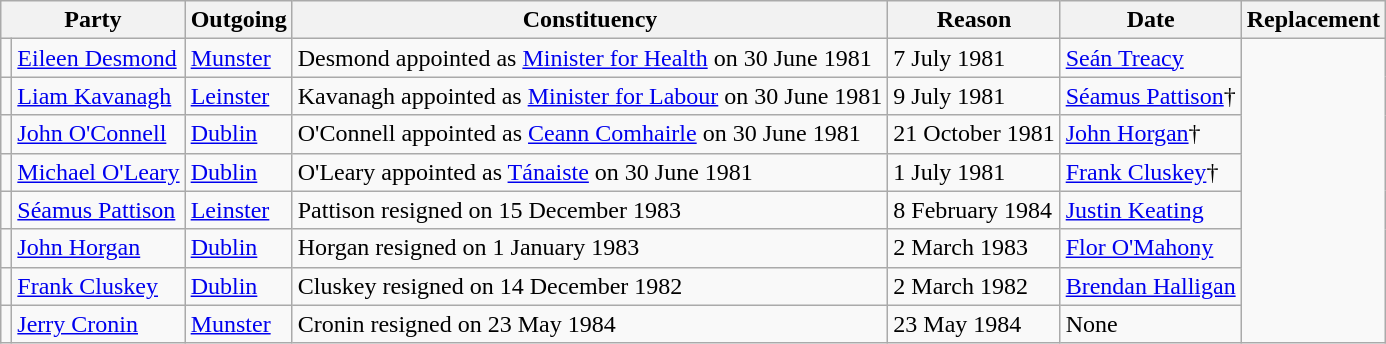<table class="wikitable">
<tr>
<th colspan=2>Party</th>
<th>Outgoing</th>
<th>Constituency</th>
<th>Reason</th>
<th>Date</th>
<th>Replacement</th>
</tr>
<tr>
<td></td>
<td><a href='#'>Eileen Desmond</a></td>
<td><a href='#'>Munster</a></td>
<td>Desmond appointed as <a href='#'>Minister for Health</a> on 30 June 1981</td>
<td>7 July 1981</td>
<td><a href='#'>Seán Treacy</a></td>
</tr>
<tr>
<td></td>
<td><a href='#'>Liam Kavanagh</a></td>
<td><a href='#'>Leinster</a></td>
<td>Kavanagh appointed as <a href='#'>Minister for Labour</a> on 30 June 1981</td>
<td>9 July 1981</td>
<td><a href='#'>Séamus Pattison</a>†</td>
</tr>
<tr>
<td></td>
<td><a href='#'>John O'Connell</a></td>
<td><a href='#'>Dublin</a></td>
<td>O'Connell appointed as <a href='#'>Ceann Comhairle</a> on 30 June 1981</td>
<td>21 October 1981</td>
<td><a href='#'>John Horgan</a>†</td>
</tr>
<tr>
<td></td>
<td><a href='#'>Michael O'Leary</a></td>
<td><a href='#'>Dublin</a></td>
<td>O'Leary appointed as <a href='#'>Tánaiste</a> on 30 June 1981</td>
<td>1 July 1981</td>
<td><a href='#'>Frank Cluskey</a>†</td>
</tr>
<tr>
<td></td>
<td><a href='#'>Séamus Pattison</a></td>
<td><a href='#'>Leinster</a></td>
<td>Pattison resigned on 15 December 1983</td>
<td>8 February 1984</td>
<td><a href='#'>Justin Keating</a></td>
</tr>
<tr>
<td></td>
<td><a href='#'>John Horgan</a></td>
<td><a href='#'>Dublin</a></td>
<td>Horgan resigned on 1 January 1983</td>
<td>2 March 1983</td>
<td><a href='#'>Flor O'Mahony</a></td>
</tr>
<tr>
<td></td>
<td><a href='#'>Frank Cluskey</a></td>
<td><a href='#'>Dublin</a></td>
<td>Cluskey resigned on 14 December 1982</td>
<td>2 March 1982</td>
<td><a href='#'>Brendan Halligan</a></td>
</tr>
<tr>
<td></td>
<td><a href='#'>Jerry Cronin</a></td>
<td><a href='#'>Munster</a></td>
<td>Cronin resigned on 23 May 1984</td>
<td>23 May 1984</td>
<td>None</td>
</tr>
</table>
